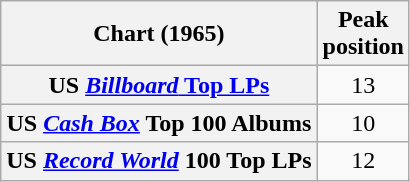<table class="wikitable plainrowheaders sortable">
<tr>
<th scope="col">Chart (1965)</th>
<th scope="col">Peak<br>position</th>
</tr>
<tr>
<th scope="row">US <a href='#'><em>Billboard</em> Top LPs</a></th>
<td align="center">13</td>
</tr>
<tr>
<th scope="row">US <em><a href='#'>Cash Box</a></em> Top 100 Albums</th>
<td style="text-align:center;">10</td>
</tr>
<tr>
<th scope="row">US <em><a href='#'>Record World</a></em> 100 Top LPs</th>
<td style="text-align:center;">12</td>
</tr>
</table>
